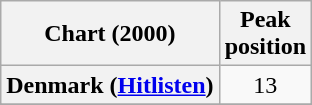<table class="wikitable sortable plainrowheaders" style="text-align:center">
<tr>
<th scope="col">Chart (2000)</th>
<th scope="col">Peak<br>position</th>
</tr>
<tr>
<th scope="row">Denmark (<a href='#'>Hitlisten</a>)</th>
<td>13</td>
</tr>
<tr>
</tr>
<tr>
</tr>
<tr>
</tr>
<tr>
</tr>
<tr>
</tr>
</table>
